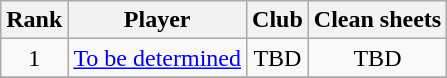<table class="wikitable" style="text-align:center">
<tr>
<th>Rank</th>
<th>Player</th>
<th>Club</th>
<th>Clean sheets</th>
</tr>
<tr>
<td>1</td>
<td style="text-align:left;"><a href='#'>To be determined</a></td>
<td style="text-align:center;">TBD</td>
<td>TBD</td>
</tr>
<tr>
</tr>
</table>
